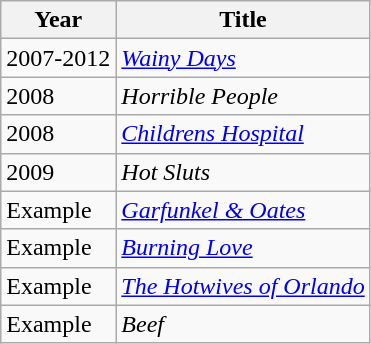<table class="wikitable">
<tr>
<th>Year</th>
<th>Title</th>
</tr>
<tr>
<td>2007-2012</td>
<td><em><a href='#'>Wainy Days</a></em></td>
</tr>
<tr>
<td>2008</td>
<td><em>Horrible People</em></td>
</tr>
<tr>
<td>2008</td>
<td><em><a href='#'>Childrens Hospital</a></em></td>
</tr>
<tr>
<td>2009</td>
<td><em>Hot Sluts</em></td>
</tr>
<tr>
<td>Example</td>
<td><em><a href='#'>Garfunkel & Oates</a></em></td>
</tr>
<tr>
<td>Example</td>
<td><em><a href='#'>Burning Love</a></em></td>
</tr>
<tr>
<td>Example</td>
<td><em><a href='#'>The Hotwives of Orlando</a></em></td>
</tr>
<tr>
<td>Example</td>
<td><em>Beef</em></td>
</tr>
</table>
